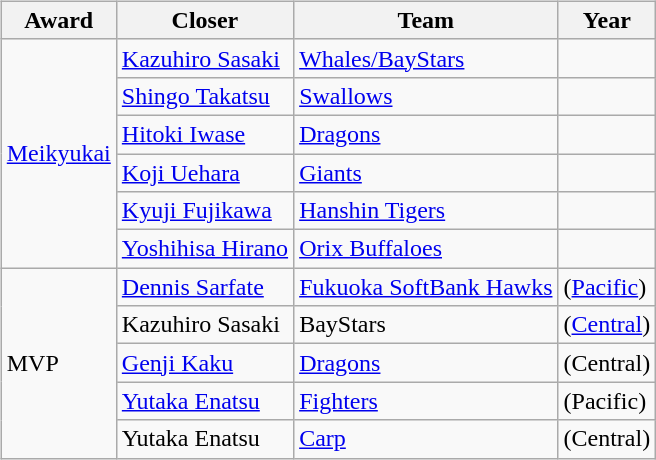<table border="0">
<tr>
<td valign="top" align="center"><br><table class="wikitable">
<tr>
<th>Award</th>
<th>Closer</th>
<th>Team</th>
<th>Year</th>
</tr>
<tr>
<td rowspan=6><a href='#'>Meikyukai</a></td>
<td><a href='#'>Kazuhiro Sasaki</a></td>
<td><a href='#'>Whales/BayStars</a></td>
<td></td>
</tr>
<tr>
<td><a href='#'>Shingo Takatsu</a></td>
<td><a href='#'>Swallows</a></td>
<td></td>
</tr>
<tr>
<td><a href='#'>Hitoki Iwase</a></td>
<td><a href='#'>Dragons</a></td>
<td></td>
</tr>
<tr>
<td><a href='#'>Koji Uehara</a></td>
<td><a href='#'>Giants</a></td>
<td></td>
</tr>
<tr>
<td><a href='#'>Kyuji Fujikawa</a></td>
<td><a href='#'>Hanshin Tigers</a></td>
<td></td>
</tr>
<tr>
<td><a href='#'>Yoshihisa Hirano</a></td>
<td><a href='#'>Orix Buffaloes</a></td>
<td></td>
</tr>
<tr>
<td rowspan=5>MVP</td>
<td><a href='#'>Dennis Sarfate</a></td>
<td><a href='#'>Fukuoka SoftBank Hawks</a></td>
<td> (<a href='#'>Pacific</a>)</td>
</tr>
<tr>
<td>Kazuhiro Sasaki</td>
<td>BayStars</td>
<td> (<a href='#'>Central</a>)</td>
</tr>
<tr>
<td><a href='#'>Genji Kaku</a></td>
<td><a href='#'>Dragons</a></td>
<td> (Central)</td>
</tr>
<tr>
<td><a href='#'>Yutaka Enatsu</a></td>
<td><a href='#'>Fighters</a></td>
<td> (Pacific)</td>
</tr>
<tr>
<td>Yutaka Enatsu</td>
<td><a href='#'>Carp</a></td>
<td> (Central)</td>
</tr>
</table>
</td>
</tr>
</table>
